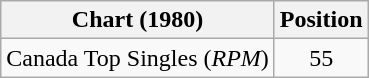<table class="wikitable">
<tr>
<th>Chart (1980)</th>
<th>Position</th>
</tr>
<tr>
<td>Canada Top Singles (<em>RPM</em>)</td>
<td style="text-align:center;">55</td>
</tr>
</table>
